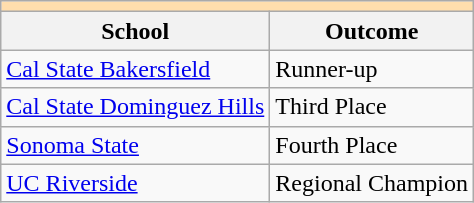<table class="wikitable" style="float:left; margin-right:1em;">
<tr>
<th colspan="3" style="background:#ffdead;"></th>
</tr>
<tr>
<th>School</th>
<th>Outcome</th>
</tr>
<tr>
<td><a href='#'>Cal State Bakersfield</a></td>
<td>Runner-up</td>
</tr>
<tr>
<td><a href='#'>Cal State Dominguez Hills</a></td>
<td>Third Place</td>
</tr>
<tr>
<td><a href='#'>Sonoma State</a></td>
<td>Fourth Place</td>
</tr>
<tr>
<td><a href='#'>UC Riverside</a></td>
<td>Regional Champion</td>
</tr>
</table>
